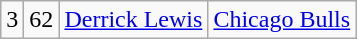<table class="wikitable">
<tr style="text-align:center;" bgcolor="">
<td>3</td>
<td>62</td>
<td><a href='#'>Derrick Lewis</a></td>
<td><a href='#'>Chicago Bulls</a></td>
</tr>
</table>
